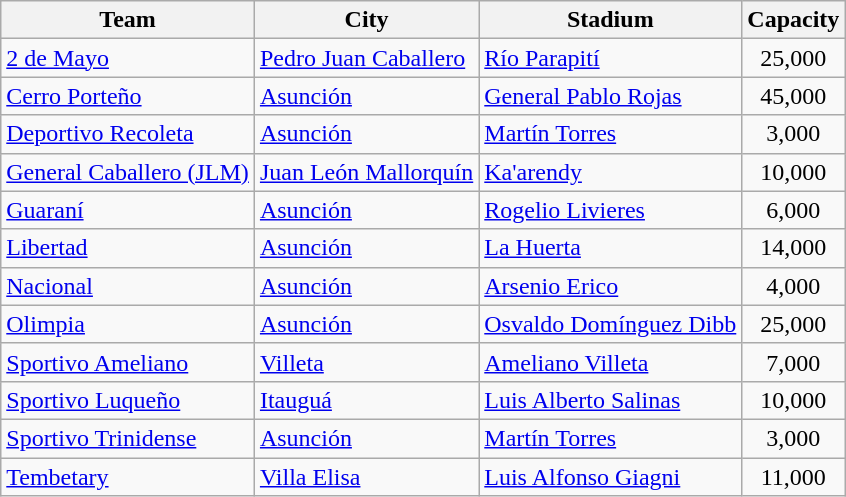<table class="wikitable sortable">
<tr>
<th>Team</th>
<th>City</th>
<th>Stadium</th>
<th>Capacity</th>
</tr>
<tr>
<td><a href='#'>2 de Mayo</a></td>
<td><a href='#'>Pedro Juan Caballero</a></td>
<td><a href='#'>Río Parapití</a></td>
<td align="center">25,000</td>
</tr>
<tr>
<td><a href='#'>Cerro Porteño</a></td>
<td><a href='#'>Asunción</a></td>
<td><a href='#'>General Pablo Rojas</a></td>
<td align="center">45,000</td>
</tr>
<tr>
<td><a href='#'>Deportivo Recoleta</a></td>
<td><a href='#'>Asunción</a></td>
<td><a href='#'>Martín Torres</a></td>
<td align="center">3,000</td>
</tr>
<tr>
<td><a href='#'>General Caballero (JLM)</a></td>
<td><a href='#'>Juan León Mallorquín</a></td>
<td><a href='#'>Ka'arendy</a></td>
<td align="center">10,000</td>
</tr>
<tr>
<td><a href='#'>Guaraní</a></td>
<td><a href='#'>Asunción</a></td>
<td><a href='#'>Rogelio Livieres</a></td>
<td align="center">6,000</td>
</tr>
<tr>
<td><a href='#'>Libertad</a></td>
<td><a href='#'>Asunción</a></td>
<td><a href='#'>La Huerta</a></td>
<td align="center">14,000</td>
</tr>
<tr>
<td><a href='#'>Nacional</a></td>
<td><a href='#'>Asunción</a></td>
<td><a href='#'>Arsenio Erico</a></td>
<td align="center">4,000</td>
</tr>
<tr>
<td><a href='#'>Olimpia</a></td>
<td><a href='#'>Asunción</a></td>
<td><a href='#'>Osvaldo Domínguez Dibb</a></td>
<td align="center">25,000</td>
</tr>
<tr>
<td><a href='#'>Sportivo Ameliano</a></td>
<td><a href='#'>Villeta</a></td>
<td><a href='#'>Ameliano Villeta</a></td>
<td align="center">7,000</td>
</tr>
<tr>
<td><a href='#'>Sportivo Luqueño</a></td>
<td><a href='#'>Itauguá</a></td>
<td><a href='#'>Luis Alberto Salinas</a></td>
<td align="center">10,000</td>
</tr>
<tr>
<td><a href='#'>Sportivo Trinidense</a></td>
<td><a href='#'>Asunción</a></td>
<td><a href='#'>Martín Torres</a></td>
<td align="center">3,000</td>
</tr>
<tr>
<td><a href='#'>Tembetary</a></td>
<td><a href='#'>Villa Elisa</a></td>
<td><a href='#'>Luis Alfonso Giagni</a></td>
<td align="center">11,000</td>
</tr>
</table>
